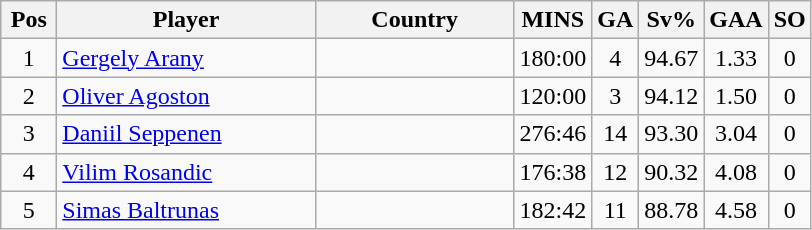<table class="wikitable sortable" style="text-align: center;">
<tr>
<th width=30>Pos</th>
<th width=165>Player</th>
<th width=125>Country</th>
<th width=20>MINS</th>
<th width=20>GA</th>
<th width=20>Sv%</th>
<th width=20>GAA</th>
<th width=20>SO</th>
</tr>
<tr>
<td>1</td>
<td align=left><a href='#'>Gergely Arany</a></td>
<td align=left></td>
<td>180:00</td>
<td>4</td>
<td>94.67</td>
<td>1.33</td>
<td>0</td>
</tr>
<tr>
<td>2</td>
<td align=left><a href='#'>Oliver Agoston</a></td>
<td align=left></td>
<td>120:00</td>
<td>3</td>
<td>94.12</td>
<td>1.50</td>
<td>0</td>
</tr>
<tr>
<td>3</td>
<td align=left><a href='#'>Daniil Seppenen</a></td>
<td align=left></td>
<td>276:46</td>
<td>14</td>
<td>93.30</td>
<td>3.04</td>
<td>0</td>
</tr>
<tr>
<td>4</td>
<td align=left><a href='#'>Vilim Rosandic</a></td>
<td align=left></td>
<td>176:38</td>
<td>12</td>
<td>90.32</td>
<td>4.08</td>
<td>0</td>
</tr>
<tr>
<td>5</td>
<td align=left><a href='#'>Simas Baltrunas</a></td>
<td align=left></td>
<td>182:42</td>
<td>11</td>
<td>88.78</td>
<td>4.58</td>
<td>0</td>
</tr>
</table>
